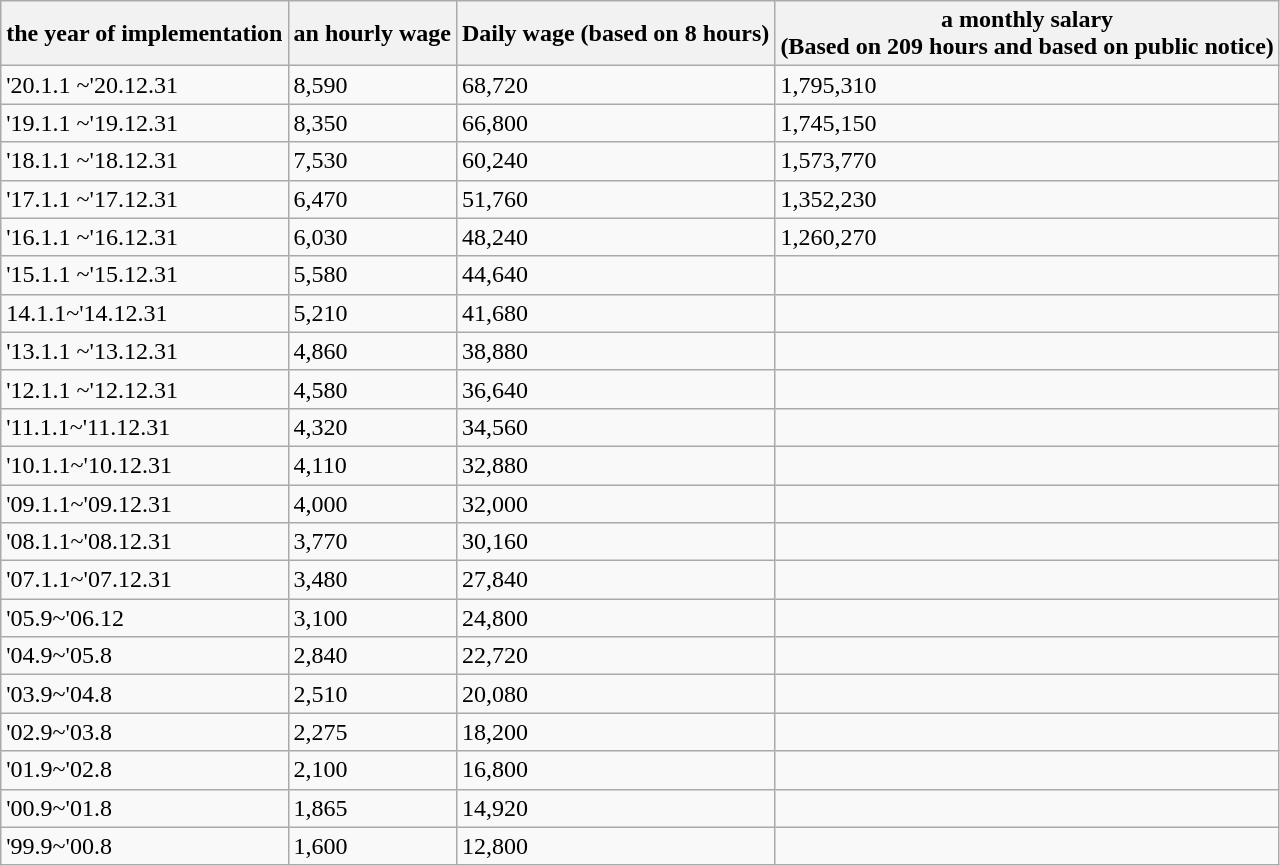<table class="wikitable">
<tr>
<th>the year of implementation</th>
<th>an hourly wage</th>
<th>Daily wage (based on 8 hours)</th>
<th>a monthly salary<br>(Based on 209 hours and based on public notice)</th>
</tr>
<tr>
<td>'20.1.1 ~'20.12.31</td>
<td>8,590</td>
<td>68,720</td>
<td>1,795,310</td>
</tr>
<tr>
<td>'19.1.1 ~'19.12.31</td>
<td>8,350</td>
<td>66,800</td>
<td>1,745,150</td>
</tr>
<tr>
<td>'18.1.1 ~'18.12.31</td>
<td>7,530</td>
<td>60,240</td>
<td>1,573,770</td>
</tr>
<tr>
<td>'17.1.1 ~'17.12.31</td>
<td>6,470</td>
<td>51,760</td>
<td>1,352,230</td>
</tr>
<tr>
<td>'16.1.1 ~'16.12.31</td>
<td>6,030</td>
<td>48,240</td>
<td>1,260,270</td>
</tr>
<tr>
<td>'15.1.1 ~'15.12.31</td>
<td>5,580</td>
<td>44,640</td>
<td></td>
</tr>
<tr>
<td>14.1.1~'14.12.31</td>
<td>5,210</td>
<td>41,680</td>
<td></td>
</tr>
<tr>
<td>'13.1.1 ~'13.12.31</td>
<td>4,860</td>
<td>38,880</td>
<td></td>
</tr>
<tr>
<td>'12.1.1 ~'12.12.31</td>
<td>4,580</td>
<td>36,640</td>
<td></td>
</tr>
<tr>
<td>'11.1.1~'11.12.31</td>
<td>4,320</td>
<td>34,560</td>
<td></td>
</tr>
<tr>
<td>'10.1.1~'10.12.31</td>
<td>4,110</td>
<td>32,880</td>
<td></td>
</tr>
<tr>
<td>'09.1.1~'09.12.31</td>
<td>4,000</td>
<td>32,000</td>
<td></td>
</tr>
<tr>
<td>'08.1.1~'08.12.31</td>
<td>3,770</td>
<td>30,160</td>
<td></td>
</tr>
<tr>
<td>'07.1.1~'07.12.31</td>
<td>3,480</td>
<td>27,840</td>
<td></td>
</tr>
<tr>
<td>'05.9~'06.12</td>
<td>3,100</td>
<td>24,800</td>
<td></td>
</tr>
<tr>
<td>'04.9~'05.8</td>
<td>2,840</td>
<td>22,720</td>
<td></td>
</tr>
<tr>
<td>'03.9~'04.8</td>
<td>2,510</td>
<td>20,080</td>
<td></td>
</tr>
<tr>
<td>'02.9~'03.8</td>
<td>2,275</td>
<td>18,200</td>
<td></td>
</tr>
<tr>
<td>'01.9~'02.8</td>
<td>2,100</td>
<td>16,800</td>
<td></td>
</tr>
<tr>
<td>'00.9~'01.8</td>
<td>1,865</td>
<td>14,920</td>
<td></td>
</tr>
<tr>
<td>'99.9~'00.8</td>
<td>1,600</td>
<td>12,800</td>
<td></td>
</tr>
</table>
